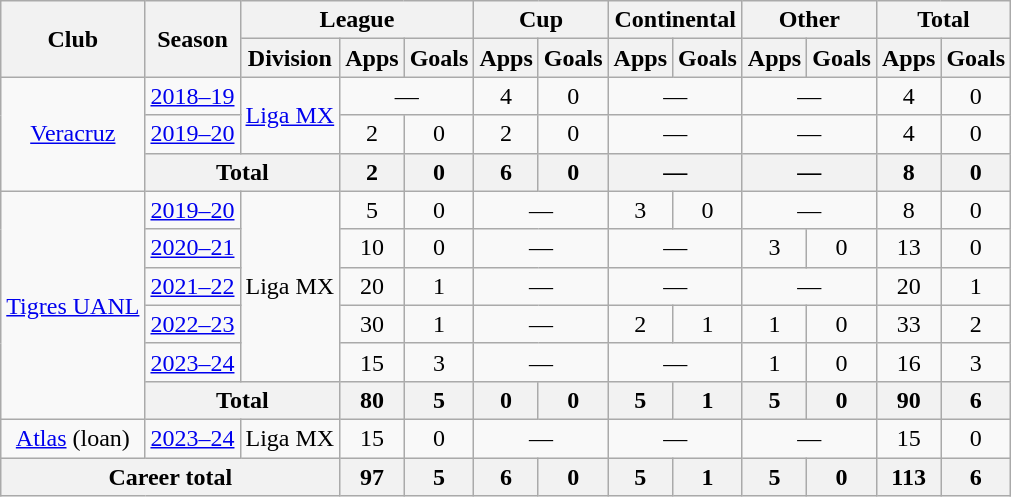<table class="wikitable" style="text-align:center">
<tr>
<th rowspan="2">Club</th>
<th rowspan="2">Season</th>
<th colspan="3">League</th>
<th colspan="2">Cup</th>
<th colspan="2">Continental</th>
<th colspan="2">Other</th>
<th colspan="2">Total</th>
</tr>
<tr>
<th>Division</th>
<th>Apps</th>
<th>Goals</th>
<th>Apps</th>
<th>Goals</th>
<th>Apps</th>
<th>Goals</th>
<th>Apps</th>
<th>Goals</th>
<th>Apps</th>
<th>Goals</th>
</tr>
<tr>
<td rowspan="3"><a href='#'>Veracruz</a></td>
<td><a href='#'>2018–19</a></td>
<td rowspan="2"><a href='#'>Liga MX</a></td>
<td colspan=2>—</td>
<td>4</td>
<td>0</td>
<td colspan=2>—</td>
<td colspan=2>—</td>
<td>4</td>
<td>0</td>
</tr>
<tr>
<td><a href='#'>2019–20</a></td>
<td>2</td>
<td>0</td>
<td>2</td>
<td>0</td>
<td colspan=2>—</td>
<td colspan="2">—</td>
<td>4</td>
<td>0</td>
</tr>
<tr>
<th colspan="2">Total</th>
<th>2</th>
<th>0</th>
<th>6</th>
<th>0</th>
<th colspan="2">—</th>
<th colspan="2">—</th>
<th>8</th>
<th>0</th>
</tr>
<tr>
<td rowspan="6"><a href='#'>Tigres UANL</a></td>
<td><a href='#'>2019–20</a></td>
<td rowspan="5">Liga MX</td>
<td>5</td>
<td>0</td>
<td colspan=2>—</td>
<td>3</td>
<td>0</td>
<td colspan=2>—</td>
<td>8</td>
<td>0</td>
</tr>
<tr>
<td><a href='#'>2020–21</a></td>
<td>10</td>
<td>0</td>
<td colspan=2>—</td>
<td colspan="2">—</td>
<td>3</td>
<td>0</td>
<td>13</td>
<td>0</td>
</tr>
<tr>
<td><a href='#'>2021–22</a></td>
<td>20</td>
<td>1</td>
<td colspan=2>—</td>
<td colspan=2>—</td>
<td colspan=2>—</td>
<td>20</td>
<td>1</td>
</tr>
<tr>
<td><a href='#'>2022–23</a></td>
<td>30</td>
<td>1</td>
<td colspan=2>—</td>
<td>2</td>
<td>1</td>
<td>1</td>
<td>0</td>
<td>33</td>
<td>2</td>
</tr>
<tr>
<td><a href='#'>2023–24</a></td>
<td>15</td>
<td>3</td>
<td colspan=2>—</td>
<td colspan=2>—</td>
<td>1</td>
<td>0</td>
<td>16</td>
<td>3</td>
</tr>
<tr>
<th colspan="2">Total</th>
<th>80</th>
<th>5</th>
<th>0</th>
<th>0</th>
<th>5</th>
<th>1</th>
<th>5</th>
<th>0</th>
<th>90</th>
<th>6</th>
</tr>
<tr>
<td><a href='#'>Atlas</a> (loan)</td>
<td><a href='#'>2023–24</a></td>
<td>Liga MX</td>
<td>15</td>
<td>0</td>
<td colspan=2>—</td>
<td colspan=2>—</td>
<td colspan=2>—</td>
<td>15</td>
<td>0</td>
</tr>
<tr>
<th colspan="3">Career total</th>
<th>97</th>
<th>5</th>
<th>6</th>
<th>0</th>
<th>5</th>
<th>1</th>
<th>5</th>
<th>0</th>
<th>113</th>
<th>6</th>
</tr>
</table>
